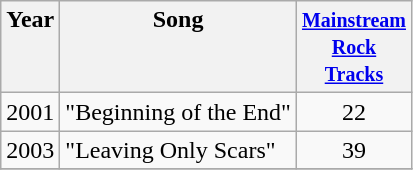<table class="wikitable">
<tr>
<th align="center" valign="top" width="20">Year</th>
<th align="left" valign="top">Song</th>
<th align="center" valign="top" width="20"><small><a href='#'>Mainstream Rock Tracks</a></small></th>
</tr>
<tr>
<td align="center" valign="top">2001</td>
<td align="left" valign="top">"Beginning of the End"</td>
<td align="center" valign="top">22</td>
</tr>
<tr>
<td align="center" valign="top">2003</td>
<td align="left" valign="top">"Leaving Only Scars"</td>
<td align="center" valign="top">39</td>
</tr>
<tr>
</tr>
</table>
